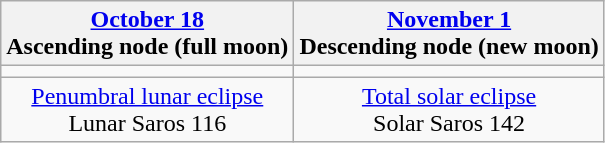<table class="wikitable">
<tr>
<th><a href='#'>October 18</a><br>Ascending node (full moon)</th>
<th><a href='#'>November 1</a><br>Descending node (new moon)</th>
</tr>
<tr>
<td></td>
<td></td>
</tr>
<tr align=center>
<td><a href='#'>Penumbral lunar eclipse</a><br>Lunar Saros 116</td>
<td><a href='#'>Total solar eclipse</a><br>Solar Saros 142</td>
</tr>
</table>
